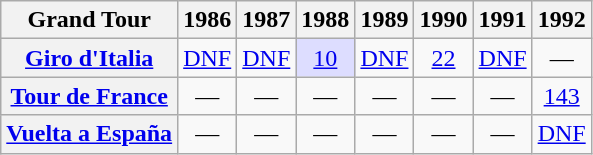<table class="wikitable plainrowheaders">
<tr>
<th>Grand Tour</th>
<th scope="col">1986</th>
<th scope="col">1987</th>
<th scope="col">1988</th>
<th scope="col">1989</th>
<th scope="col">1990</th>
<th scope="col">1991</th>
<th scope="col">1992</th>
</tr>
<tr style="text-align:center;">
<th scope="row"> <a href='#'>Giro d'Italia</a></th>
<td style="text-align:center;"><a href='#'>DNF</a></td>
<td style="text-align:center;"><a href='#'>DNF</a></td>
<td style="background:#ddf;"><a href='#'>10</a></td>
<td style="text-align:center;"><a href='#'>DNF</a></td>
<td style="text-align:center;"><a href='#'>22</a></td>
<td style="text-align:center;"><a href='#'>DNF</a></td>
<td>—</td>
</tr>
<tr style="text-align:center;">
<th scope="row"> <a href='#'>Tour de France</a></th>
<td>—</td>
<td>—</td>
<td>—</td>
<td>—</td>
<td>—</td>
<td>—</td>
<td><a href='#'>143</a></td>
</tr>
<tr style="text-align:center;">
<th scope="row"> <a href='#'>Vuelta a España</a></th>
<td>—</td>
<td>—</td>
<td>—</td>
<td>—</td>
<td>—</td>
<td>—</td>
<td style="text-align:center;"><a href='#'>DNF</a></td>
</tr>
</table>
